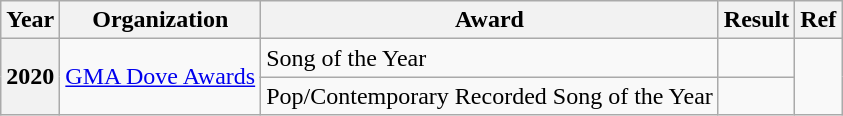<table class="wikitable plainrowheaders">
<tr>
<th>Year</th>
<th>Organization</th>
<th>Award</th>
<th>Result</th>
<th>Ref</th>
</tr>
<tr>
<th scope="row" rowspan="2">2020</th>
<td rowspan="2"><a href='#'>GMA Dove Awards</a></td>
<td>Song of the Year</td>
<td></td>
<td rowspan="2"></td>
</tr>
<tr>
<td>Pop/Contemporary Recorded Song of the Year</td>
<td></td>
</tr>
</table>
